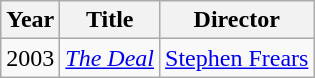<table class="wikitable">
<tr>
<th>Year</th>
<th>Title</th>
<th>Director</th>
</tr>
<tr>
<td>2003</td>
<td><em><a href='#'>The Deal</a></em></td>
<td><a href='#'>Stephen Frears</a></td>
</tr>
</table>
